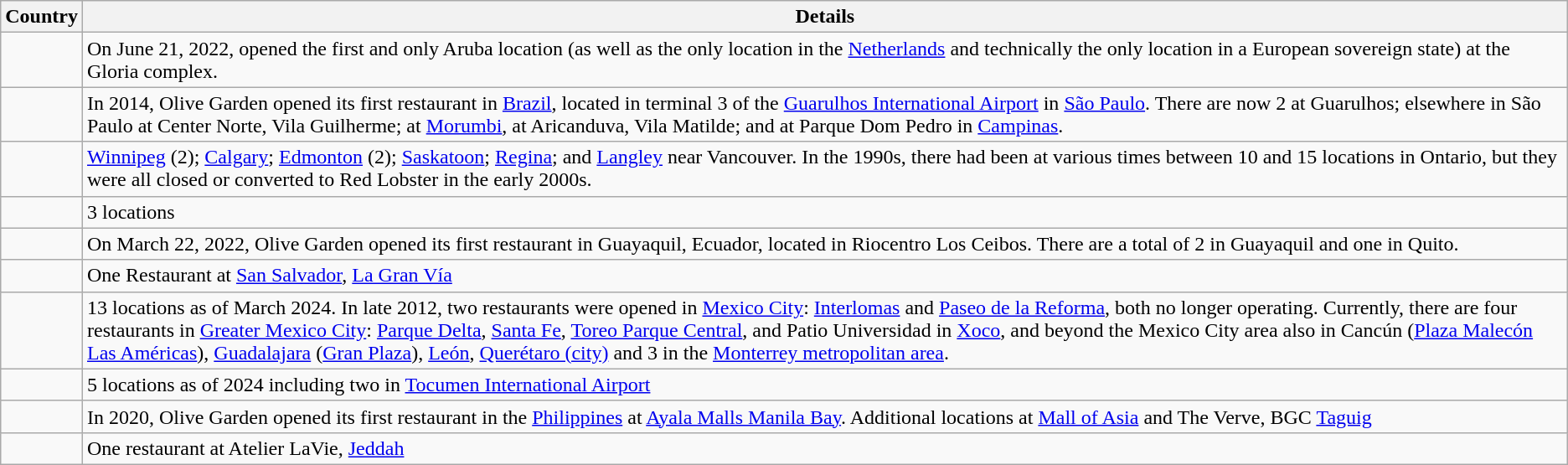<table class=wikitable sortable>
<tr>
<th>Country</th>
<th>Details</th>
</tr>
<tr>
<td style=vertical-align:top></td>
<td style=vertical-align:top>On June 21, 2022, opened the first and only Aruba location (as well as the only location in the <a href='#'>Netherlands</a> and technically the only location in a European sovereign state) at the Gloria complex.</td>
</tr>
<tr>
<td style=vertical-align:top></td>
<td style=vertical-align:top>In 2014, Olive Garden opened its first restaurant in <a href='#'>Brazil</a>, located in terminal 3 of the <a href='#'>Guarulhos International Airport</a> in <a href='#'>São Paulo</a>. There are now 2 at Guarulhos; elsewhere in São Paulo at Center Norte, Vila Guilherme; at <a href='#'>Morumbi</a>, at Aricanduva, Vila Matilde; and at Parque Dom Pedro in <a href='#'>Campinas</a>.</td>
</tr>
<tr>
<td style=vertical-align:top></td>
<td style=vertical-align:top><a href='#'>Winnipeg</a> (2); <a href='#'>Calgary</a>; <a href='#'>Edmonton</a> (2); <a href='#'>Saskatoon</a>; <a href='#'>Regina</a>; and <a href='#'>Langley</a> near Vancouver.  In the 1990s, there had been at various times between 10 and 15 locations in Ontario, but they were all closed or converted to Red Lobster in the early 2000s.</td>
</tr>
<tr>
<td style=vertical-align:top></td>
<td style=vertical-align:top>3 locations</td>
</tr>
<tr>
<td style=vertical-align:top></td>
<td style=vertical-align:top>On March 22, 2022, Olive Garden opened its first restaurant in Guayaquil, Ecuador, located in Riocentro Los Ceibos. There are a total of 2 in Guayaquil and one in Quito.</td>
</tr>
<tr>
<td style=vertical-align:top></td>
<td style=vertical-align:top>One Restaurant at <a href='#'>San Salvador</a>, <a href='#'>La Gran Vía</a></td>
</tr>
<tr>
<td style=vertical-align:top></td>
<td style=vertical-align:top>13 locations as of March 2024. In late 2012, two restaurants were opened in <a href='#'>Mexico City</a>: <a href='#'>Interlomas</a> and <a href='#'>Paseo de la Reforma</a>, both no longer operating. Currently, there are four restaurants in <a href='#'>Greater Mexico City</a>: <a href='#'>Parque Delta</a>, <a href='#'>Santa Fe</a>, <a href='#'>Toreo Parque Central</a>, and Patio Universidad in <a href='#'>Xoco</a>, and beyond the Mexico City area also in Cancún (<a href='#'>Plaza Malecón Las Américas</a>), <a href='#'>Guadalajara</a> (<a href='#'>Gran Plaza</a>), <a href='#'>León</a>, <a href='#'>Querétaro (city)</a> and 3 in the <a href='#'>Monterrey metropolitan area</a>.</td>
</tr>
<tr>
<td style=vertical-align:top></td>
<td style=vertical-align:top>5 locations as of 2024 including two in <a href='#'>Tocumen International Airport</a></td>
</tr>
<tr>
<td style=vertical-align:top></td>
<td style=vertical-align:top>In 2020, Olive Garden opened its first restaurant in the <a href='#'>Philippines</a> at <a href='#'>Ayala Malls Manila Bay</a>. Additional locations at <a href='#'>Mall of Asia</a> and The Verve, BGC <a href='#'>Taguig</a></td>
</tr>
<tr>
<td style=vertical-align:top></td>
<td style=vertical-align:top>One restaurant at Atelier LaVie, <a href='#'>Jeddah</a></td>
</tr>
</table>
